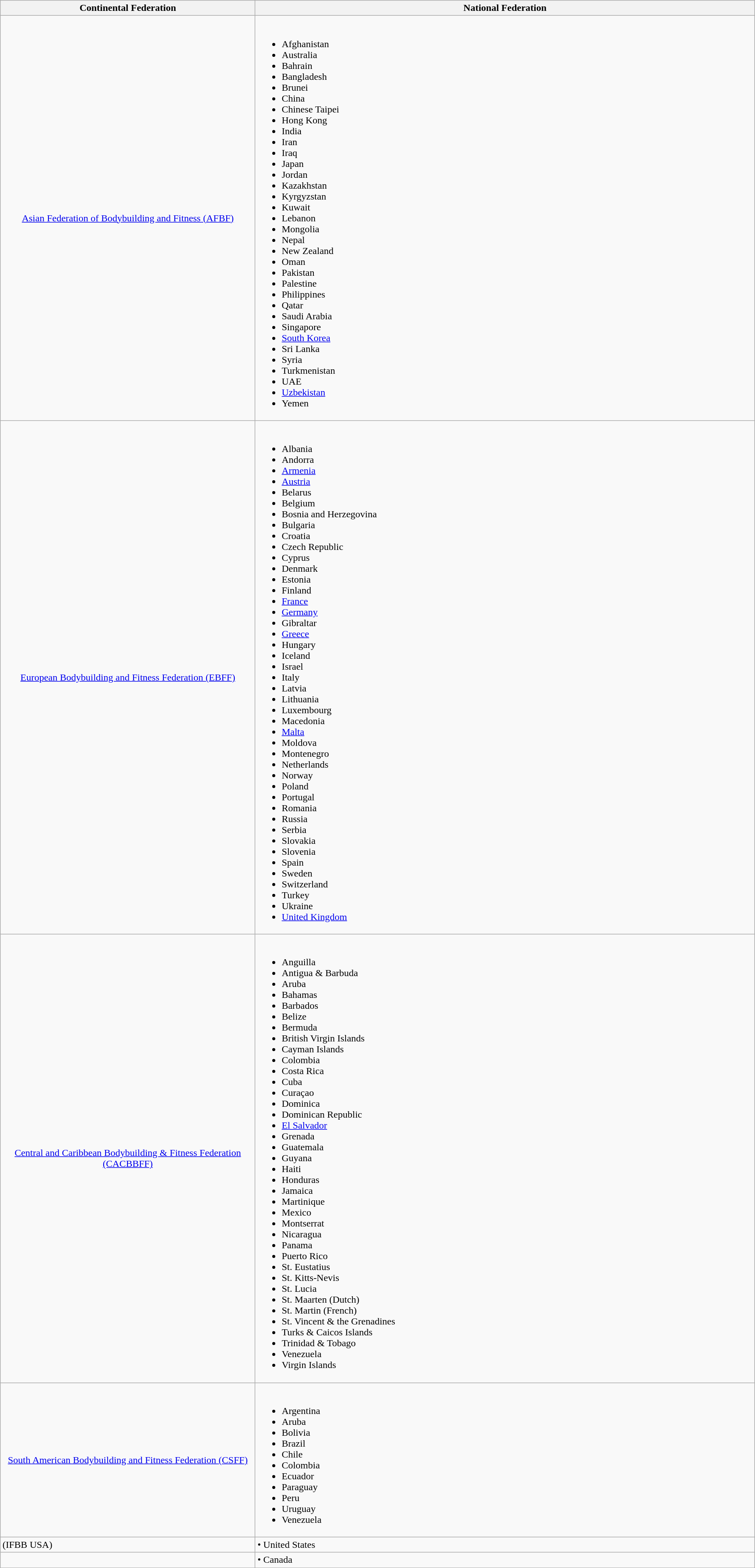<table class ="wikitable">
<tr>
<th scope="col" style="width: 500px;">Continental Federation</th>
<th scope="col" style="width: 1000px;">National Federation</th>
</tr>
<tr>
<td style="text-align: center;"><a href='#'>Asian Federation of Bodybuilding and Fitness (AFBF)</a></td>
<td><br><ul><li>Afghanistan</li><li>Australia</li><li>Bahrain</li><li>Bangladesh</li><li>Brunei</li><li>China</li><li>Chinese Taipei</li><li>Hong Kong</li><li>India</li><li>Iran</li><li>Iraq</li><li>Japan</li><li>Jordan</li><li>Kazakhstan</li><li>Kyrgyzstan</li><li>Kuwait</li><li>Lebanon</li><li>Mongolia</li><li>Nepal</li><li>New Zealand</li><li>Oman</li><li>Pakistan</li><li>Palestine</li><li>Philippines</li><li>Qatar</li><li>Saudi Arabia</li><li>Singapore</li><li><a href='#'>South Korea</a></li><li>Sri Lanka</li><li>Syria</li><li>Turkmenistan</li><li>UAE</li><li><a href='#'>Uzbekistan</a></li><li>Yemen</li></ul></td>
</tr>
<tr>
<td style="text-align: center;"><a href='#'>European Bodybuilding and Fitness Federation (EBFF)</a></td>
<td><br><ul><li>Albania</li><li>Andorra</li><li><a href='#'>Armenia</a></li><li><a href='#'>Austria</a></li><li>Belarus</li><li>Belgium</li><li>Bosnia and Herzegovina</li><li>Bulgaria</li><li>Croatia</li><li>Czech Republic</li><li>Cyprus</li><li>Denmark</li><li>Estonia</li><li>Finland</li><li><a href='#'>France</a></li><li><a href='#'>Germany</a></li><li>Gibraltar</li><li><a href='#'>Greece</a></li><li>Hungary</li><li>Iceland</li><li>Israel</li><li>Italy</li><li>Latvia</li><li>Lithuania</li><li>Luxembourg</li><li>Macedonia</li><li><a href='#'>Malta</a></li><li>Moldova</li><li>Montenegro</li><li>Netherlands</li><li>Norway</li><li>Poland</li><li>Portugal</li><li>Romania</li><li>Russia</li><li>Serbia</li><li>Slovakia</li><li>Slovenia</li><li>Spain</li><li>Sweden</li><li>Switzerland</li><li>Turkey</li><li>Ukraine</li><li><a href='#'>United Kingdom</a></li></ul></td>
</tr>
<tr>
<td style="text-align: center;"><a href='#'>Central and Caribbean Bodybuilding & Fitness Federation (CACBBFF)</a></td>
<td><br><ul><li>Anguilla</li><li>Antigua & Barbuda</li><li>Aruba</li><li>Bahamas</li><li>Barbados</li><li>Belize</li><li>Bermuda</li><li>British Virgin Islands</li><li>Cayman Islands</li><li>Colombia</li><li>Costa Rica</li><li>Cuba</li><li>Curaçao</li><li>Dominica</li><li>Dominican Republic</li><li><a href='#'>El Salvador</a></li><li>Grenada</li><li>Guatemala</li><li>Guyana</li><li>Haiti</li><li>Honduras</li><li>Jamaica</li><li>Martinique</li><li>Mexico</li><li>Montserrat</li><li>Nicaragua</li><li>Panama</li><li>Puerto Rico</li><li>St. Eustatius</li><li>St. Kitts-Nevis</li><li>St. Lucia</li><li>St. Maarten (Dutch)</li><li>St. Martin (French)</li><li>St. Vincent & the Grenadines</li><li>Turks & Caicos Islands</li><li>Trinidad & Tobago</li><li>Venezuela</li><li>Virgin Islands</li></ul></td>
</tr>
<tr>
<td style="text-align: center;"><a href='#'>South American Bodybuilding and Fitness Federation (CSFF)</a></td>
<td><br><ul><li>Argentina</li><li>Aruba</li><li>Bolivia</li><li>Brazil</li><li>Chile</li><li>Colombia</li><li>Ecuador</li><li>Paraguay</li><li>Peru</li><li>Uruguay</li><li>Venezuela</li></ul></td>
</tr>
<tr>
<td> (IFBB USA)</td>
<td>• United States</td>
</tr>
<tr>
<td></td>
<td>• Canada</td>
</tr>
</table>
